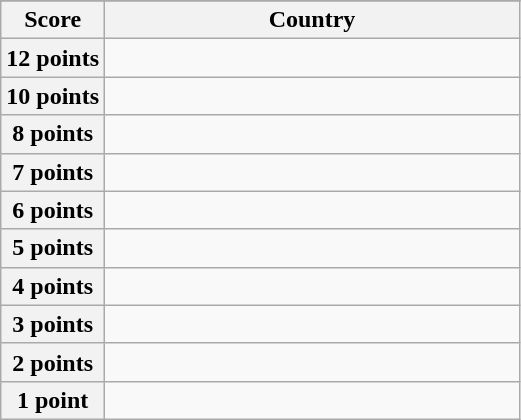<table class="wikitable">
<tr>
</tr>
<tr>
<th scope="col" width="20%">Score</th>
<th scope="col">Country</th>
</tr>
<tr>
<th scope="row">12 points</th>
<td></td>
</tr>
<tr>
<th scope="row">10 points</th>
<td></td>
</tr>
<tr>
<th scope="row">8 points</th>
<td></td>
</tr>
<tr>
<th scope="row">7 points</th>
<td></td>
</tr>
<tr>
<th scope="row">6 points</th>
<td></td>
</tr>
<tr>
<th scope="row">5 points</th>
<td></td>
</tr>
<tr>
<th scope="row">4 points</th>
<td></td>
</tr>
<tr>
<th scope="row">3 points</th>
<td></td>
</tr>
<tr>
<th scope="row">2 points</th>
<td></td>
</tr>
<tr>
<th scope="row">1 point</th>
<td></td>
</tr>
</table>
